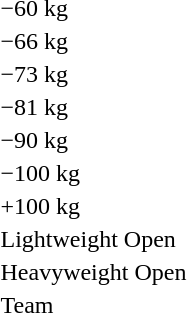<table>
<tr>
<td rowspan=2>−60 kg</td>
<td rowspan=2></td>
<td rowspan=2></td>
<td></td>
</tr>
<tr>
<td></td>
</tr>
<tr>
<td rowspan=2>−66 kg</td>
<td rowspan=2></td>
<td rowspan=2></td>
<td></td>
</tr>
<tr>
<td></td>
</tr>
<tr>
<td rowspan=2>−73 kg</td>
<td rowspan=2></td>
<td rowspan=2></td>
<td></td>
</tr>
<tr>
<td></td>
</tr>
<tr>
<td rowspan=2>−81 kg</td>
<td rowspan=2></td>
<td rowspan=2></td>
<td></td>
</tr>
<tr>
<td></td>
</tr>
<tr>
<td rowspan=2>−90 kg</td>
<td rowspan=2></td>
<td rowspan=2></td>
<td></td>
</tr>
<tr>
<td></td>
</tr>
<tr>
<td rowspan=2>−100 kg</td>
<td rowspan=2></td>
<td rowspan=2></td>
<td></td>
</tr>
<tr>
<td></td>
</tr>
<tr>
<td rowspan=2>+100 kg</td>
<td rowspan=2></td>
<td rowspan=2></td>
<td></td>
</tr>
<tr>
<td></td>
</tr>
<tr>
<td rowspan=2>Lightweight Open</td>
<td rowspan=2></td>
<td rowspan=2></td>
<td></td>
</tr>
<tr>
<td></td>
</tr>
<tr>
<td rowspan=2>Heavyweight Open</td>
<td rowspan=2></td>
<td rowspan=2></td>
<td></td>
</tr>
<tr>
<td></td>
</tr>
<tr>
<td>Team</td>
<td></td>
<td></td>
<td></td>
</tr>
</table>
